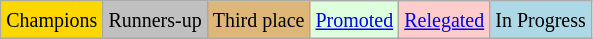<table class="wikitable">
<tr>
<td bgcolor=gold><small>Champions</small></td>
<td style="background:silver;"><small>Runners-up</small></td>
<td bgcolor=#deb678><small>Third place</small></td>
<td style="background:#dfd;"><small><a href='#'>Promoted</a></small></td>
<td style="background:#fcc;"><small><a href='#'>Relegated</a></small></td>
<td style="background:#ADD8E6;"><small>In Progress</small></td>
</tr>
</table>
